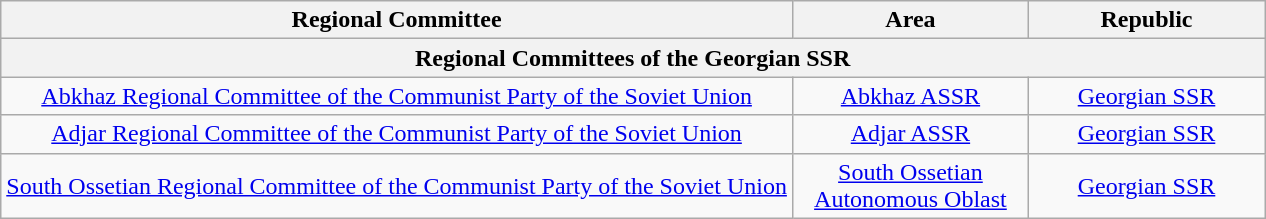<table class="wikitable" style="text-align:center">
<tr>
<th>Regional Committee</th>
<th width="150">Area</th>
<th width="150">Republic</th>
</tr>
<tr>
<th colspan="3"><strong>Regional Committees of the Georgian SSR</strong></th>
</tr>
<tr>
<td><a href='#'>Abkhaz Regional Committee of the Communist Party of the Soviet Union</a></td>
<td><a href='#'>Abkhaz ASSR</a></td>
<td> <a href='#'>Georgian SSR</a></td>
</tr>
<tr>
<td><a href='#'>Adjar Regional Committee of the Communist Party of the Soviet Union</a></td>
<td><a href='#'>Adjar ASSR</a></td>
<td> <a href='#'>Georgian SSR</a></td>
</tr>
<tr>
<td><a href='#'>South Ossetian Regional Committee of the Communist Party of the Soviet Union</a></td>
<td><a href='#'>South Ossetian Autonomous Oblast</a></td>
<td> <a href='#'>Georgian SSR</a></td>
</tr>
</table>
